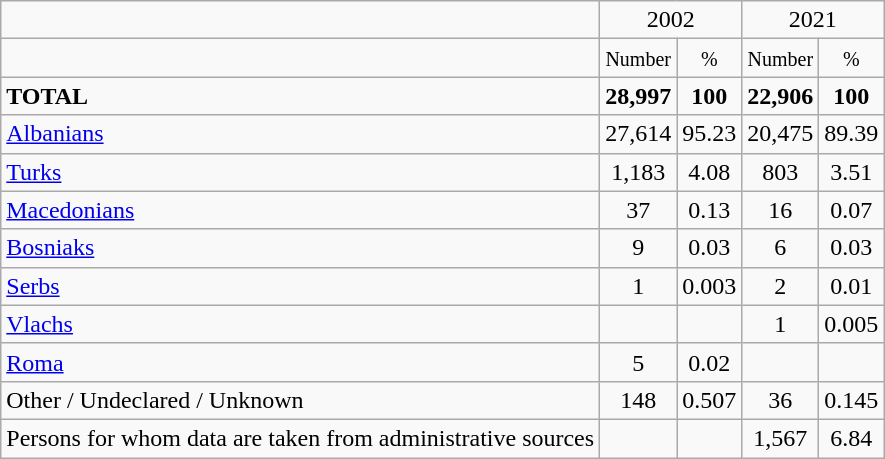<table class="wikitable">
<tr>
<td></td>
<td colspan="2" align="center">2002</td>
<td colspan="2" align="center">2021</td>
</tr>
<tr>
<td></td>
<td align="center"><small>Number</small></td>
<td align="center"><small>%</small></td>
<td align="center"><small>Number</small></td>
<td align="center"><small>%</small></td>
</tr>
<tr>
<td><strong>TOTAL</strong></td>
<td align="center"><strong>28,997</strong></td>
<td align="center"><strong>100</strong></td>
<td align="center"><strong>22,906</strong></td>
<td align="center"><strong>100</strong></td>
</tr>
<tr>
<td><a href='#'>Albanians</a></td>
<td align="center">27,614</td>
<td align="center">95.23</td>
<td align="center">20,475</td>
<td align="center">89.39</td>
</tr>
<tr>
<td><a href='#'>Turks</a></td>
<td align="center">1,183</td>
<td align="center">4.08</td>
<td align="center">803</td>
<td align="center">3.51</td>
</tr>
<tr>
<td><a href='#'>Macedonians</a></td>
<td align="center">37</td>
<td align="center">0.13</td>
<td align="center">16</td>
<td align="center">0.07</td>
</tr>
<tr>
<td><a href='#'>Bosniaks</a></td>
<td align="center">9</td>
<td align="center">0.03</td>
<td align="center">6</td>
<td align="center">0.03</td>
</tr>
<tr>
<td><a href='#'>Serbs</a></td>
<td align="center">1</td>
<td align="center">0.003</td>
<td align="center">2</td>
<td align="center">0.01</td>
</tr>
<tr>
<td><a href='#'>Vlachs</a></td>
<td align="center"></td>
<td align="center"></td>
<td align="center">1</td>
<td align="center">0.005</td>
</tr>
<tr>
<td><a href='#'>Roma</a></td>
<td align="center">5</td>
<td align="center">0.02</td>
<td align="center"></td>
<td align="center"></td>
</tr>
<tr>
<td>Other / Undeclared / Unknown</td>
<td align="center">148</td>
<td align="center">0.507</td>
<td align="center">36</td>
<td align="center">0.145</td>
</tr>
<tr>
<td>Persons for whom data are taken from administrative sources</td>
<td align="center"></td>
<td align="center"></td>
<td align="center">1,567</td>
<td align="center">6.84</td>
</tr>
</table>
